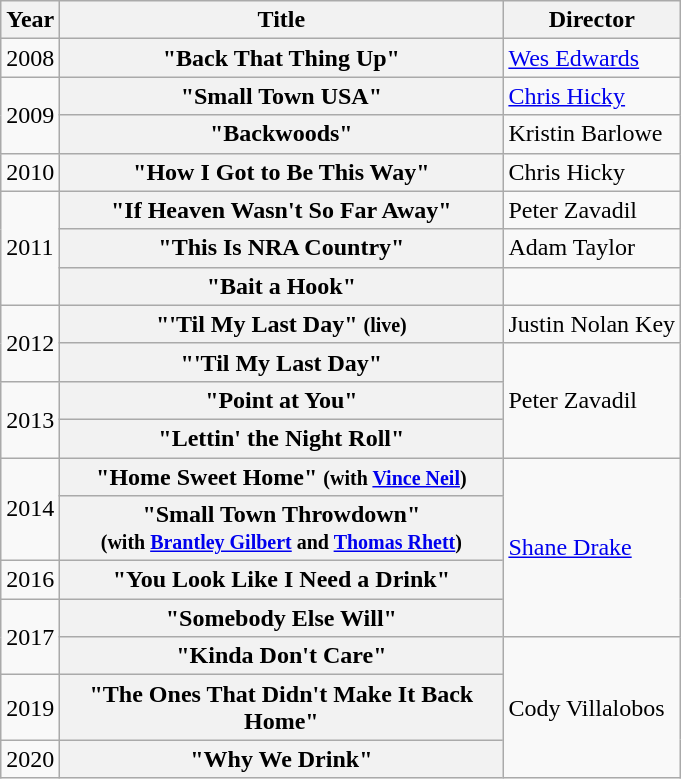<table class="wikitable plainrowheaders">
<tr>
<th scope="col">Year</th>
<th scope="col" style="width:18em;">Title</th>
<th scope="col">Director</th>
</tr>
<tr>
<td>2008</td>
<th scope="row">"Back That Thing Up"</th>
<td><a href='#'>Wes Edwards</a></td>
</tr>
<tr>
<td rowspan="2">2009</td>
<th scope="row">"Small Town USA"</th>
<td><a href='#'>Chris Hicky</a></td>
</tr>
<tr>
<th scope="row">"Backwoods"</th>
<td>Kristin Barlowe</td>
</tr>
<tr>
<td>2010</td>
<th scope="row">"How I Got to Be This Way"</th>
<td>Chris Hicky</td>
</tr>
<tr>
<td rowspan="3">2011</td>
<th scope="row">"If Heaven Wasn't So Far Away"</th>
<td>Peter Zavadil</td>
</tr>
<tr>
<th scope="row">"This Is NRA Country"</th>
<td>Adam Taylor</td>
</tr>
<tr>
<th scope="row">"Bait a Hook" </th>
<td></td>
</tr>
<tr>
<td rowspan="2">2012</td>
<th scope="row">"'Til My Last Day" <small>(live)</small></th>
<td>Justin Nolan Key</td>
</tr>
<tr>
<th scope="row">"'Til My Last Day"</th>
<td rowspan="3">Peter Zavadil</td>
</tr>
<tr>
<td rowspan="2">2013</td>
<th scope="row">"Point at You"</th>
</tr>
<tr>
<th scope="row">"Lettin' the Night Roll"</th>
</tr>
<tr>
<td rowspan="2">2014</td>
<th scope="row">"Home Sweet Home" <small>(with <a href='#'>Vince Neil</a>)</small></th>
<td rowspan="4"><a href='#'>Shane Drake</a></td>
</tr>
<tr>
<th scope="row">"Small Town Throwdown"<br><small>(with <a href='#'>Brantley Gilbert</a> and <a href='#'>Thomas Rhett</a>)</small></th>
</tr>
<tr>
<td>2016</td>
<th scope="row">"You Look Like I Need a Drink"</th>
</tr>
<tr>
<td rowspan="2">2017</td>
<th scope="row">"Somebody Else Will"</th>
</tr>
<tr>
<th scope="row">"Kinda Don't Care"</th>
<td rowspan="3">Cody Villalobos</td>
</tr>
<tr>
<td>2019</td>
<th scope="row">"The Ones That Didn't Make It Back Home"</th>
</tr>
<tr>
<td>2020</td>
<th scope="row">"Why We Drink"</th>
</tr>
</table>
